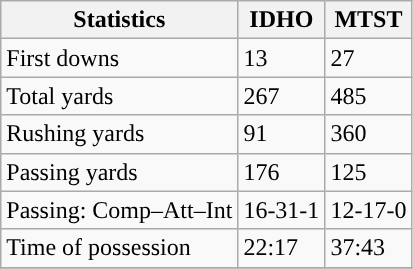<table class="wikitable" style="float: left;">
<tr>
<th>Statistics</th>
<th>IDHO</th>
<th>MTST</th>
</tr>
<tr>
<td>First downs</td>
<td>13</td>
<td>27</td>
</tr>
<tr>
<td>Total yards</td>
<td>267</td>
<td>485</td>
</tr>
<tr>
<td>Rushing yards</td>
<td>91</td>
<td>360</td>
</tr>
<tr>
<td>Passing yards</td>
<td>176</td>
<td>125</td>
</tr>
<tr>
<td>Passing: Comp–Att–Int</td>
<td>16-31-1</td>
<td>12-17-0</td>
</tr>
<tr>
<td>Time of possession</td>
<td>22:17</td>
<td>37:43</td>
</tr>
<tr>
</tr>
</table>
